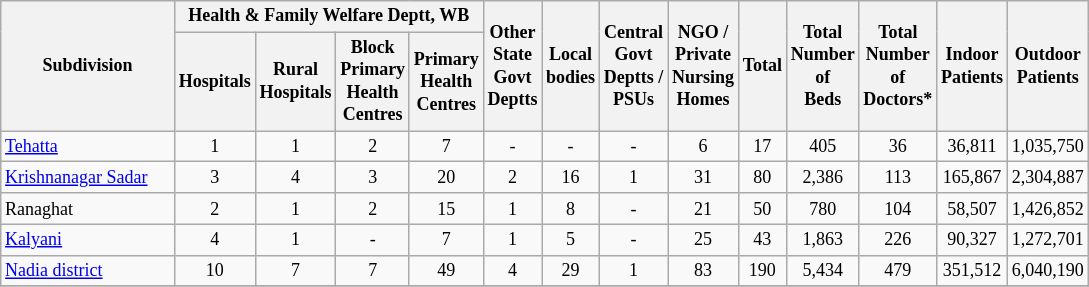<table class="wikitable" style="text-align:center;font-size: 9pt">
<tr>
<th width="110" rowspan="2">Subdivision</th>
<th width="160" colspan="4" rowspan="1">Health & Family Welfare Deptt, WB</th>
<th widthspan="110" rowspan="2">Other<br>State<br>Govt<br>Deptts</th>
<th widthspan="110" rowspan="2">Local<br>bodies</th>
<th widthspan="110" rowspan="2">Central<br>Govt<br>Deptts /<br>PSUs</th>
<th widthspan="110" rowspan="2">NGO /<br>Private<br>Nursing<br>Homes</th>
<th widthspan="110" rowspan="2">Total</th>
<th widthspan="110" rowspan="2">Total<br>Number<br>of<br>Beds</th>
<th widthspan="110" rowspan="2">Total<br>Number<br>of<br>Doctors*</th>
<th widthspan="130" rowspan="2">Indoor<br>Patients</th>
<th widthspan="130" rowspan="2">Outdoor<br>Patients</th>
</tr>
<tr>
<th width="40">Hospitals<br></th>
<th width="40">Rural<br>Hospitals<br></th>
<th width="40">Block<br>Primary<br>Health<br>Centres<br></th>
<th width="40">Primary<br>Health<br>Centres<br></th>
</tr>
<tr>
<td align=left><a href='#'>Tehatta</a></td>
<td align="center">1</td>
<td align="center">1</td>
<td align="center">2</td>
<td align="center">7</td>
<td align="center">-</td>
<td align="center">-</td>
<td align="center">-</td>
<td align="center">6</td>
<td align="center">17</td>
<td align="center">405</td>
<td align="center">36</td>
<td align="center">36,811</td>
<td align="center">1,035,750</td>
</tr>
<tr>
<td align=left><a href='#'>Krishnanagar Sadar</a></td>
<td align="center">3</td>
<td align="center">4</td>
<td align="center">3</td>
<td align="center">20</td>
<td align="center">2</td>
<td align="center">16</td>
<td align="center">1</td>
<td align="center">31</td>
<td align="center">80</td>
<td align="center">2,386</td>
<td align="center">113</td>
<td align="center">165,867</td>
<td align="center">2,304,887</td>
</tr>
<tr>
<td align=left>Ranaghat</td>
<td align="center">2</td>
<td align="center">1</td>
<td align="center">2</td>
<td align="center">15</td>
<td align="center">1</td>
<td align="center">8</td>
<td align="center">-</td>
<td align="center">21</td>
<td align="center">50</td>
<td align="center">780</td>
<td align="center">104</td>
<td align="center">58,507</td>
<td align="center">1,426,852</td>
</tr>
<tr>
<td align=left><a href='#'>Kalyani</a></td>
<td align="center">4</td>
<td align="center">1</td>
<td align="center">-</td>
<td align="center">7</td>
<td align="center">1</td>
<td align="center">5</td>
<td align="center">-</td>
<td align="center">25</td>
<td align="center">43</td>
<td align="center">1,863</td>
<td align="center">226</td>
<td align="center">90,327</td>
<td align="center">1,272,701</td>
</tr>
<tr>
<td align=left><a href='#'>Nadia district</a></td>
<td align="center">10</td>
<td align="center">7</td>
<td align="center">7</td>
<td align="center">49</td>
<td align="center">4</td>
<td align="center">29</td>
<td align="center">1</td>
<td align="center">83</td>
<td align="center">190</td>
<td align="center">5,434</td>
<td align="center">479</td>
<td align="center">351,512</td>
<td align="center">6,040,190</td>
</tr>
<tr>
</tr>
</table>
